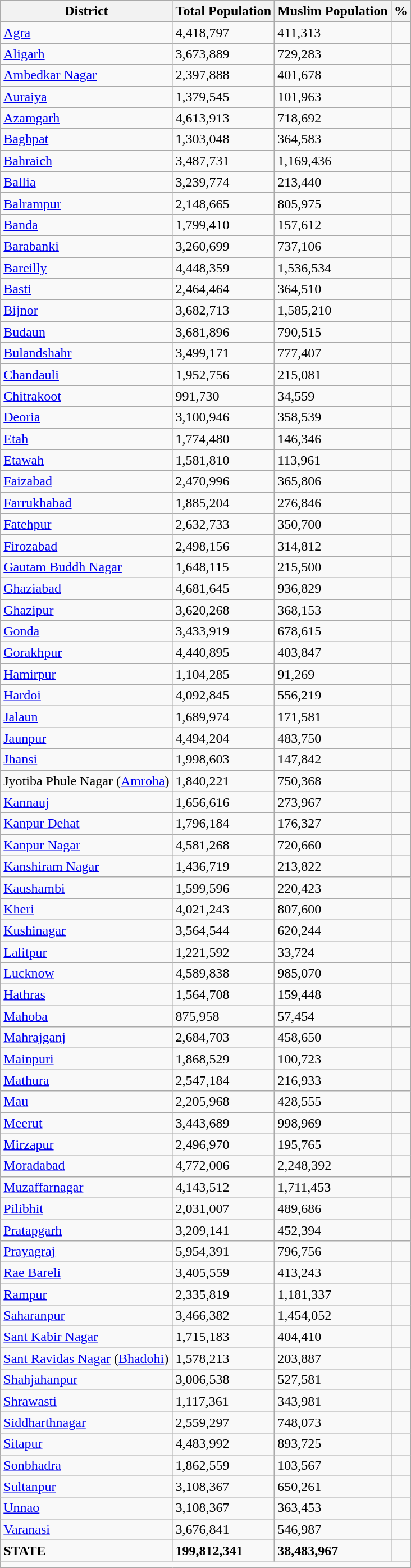<table class="wikitable sortable">
<tr>
<th>District</th>
<th>Total Population</th>
<th>Muslim Population</th>
<th>%</th>
</tr>
<tr>
<td><a href='#'>Agra</a></td>
<td>4,418,797</td>
<td>411,313</td>
<td></td>
</tr>
<tr>
<td><a href='#'>Aligarh</a></td>
<td>3,673,889</td>
<td>729,283</td>
<td></td>
</tr>
<tr>
<td><a href='#'>Ambedkar Nagar</a></td>
<td>2,397,888</td>
<td>401,678</td>
<td></td>
</tr>
<tr>
<td><a href='#'>Auraiya</a></td>
<td>1,379,545</td>
<td>101,963</td>
<td></td>
</tr>
<tr>
<td><a href='#'>Azamgarh</a></td>
<td>4,613,913</td>
<td>718,692</td>
<td></td>
</tr>
<tr>
<td><a href='#'>Baghpat</a></td>
<td>1,303,048</td>
<td>364,583</td>
<td></td>
</tr>
<tr>
<td><a href='#'>Bahraich</a></td>
<td>3,487,731</td>
<td>1,169,436</td>
<td></td>
</tr>
<tr>
<td><a href='#'>Ballia</a></td>
<td>3,239,774</td>
<td>213,440</td>
<td></td>
</tr>
<tr>
<td><a href='#'>Balrampur</a></td>
<td>2,148,665</td>
<td>805,975</td>
<td></td>
</tr>
<tr>
<td><a href='#'>Banda</a></td>
<td>1,799,410</td>
<td>157,612</td>
<td></td>
</tr>
<tr>
<td><a href='#'>Barabanki</a></td>
<td>3,260,699</td>
<td>737,106</td>
<td></td>
</tr>
<tr>
<td><a href='#'>Bareilly</a></td>
<td>4,448,359</td>
<td>1,536,534</td>
<td></td>
</tr>
<tr>
<td><a href='#'>Basti</a></td>
<td>2,464,464</td>
<td>364,510</td>
<td></td>
</tr>
<tr>
<td><a href='#'>Bijnor</a></td>
<td>3,682,713</td>
<td>1,585,210</td>
<td></td>
</tr>
<tr>
<td><a href='#'>Budaun</a></td>
<td>3,681,896</td>
<td>790,515</td>
<td></td>
</tr>
<tr>
<td><a href='#'>Bulandshahr</a></td>
<td>3,499,171</td>
<td>777,407</td>
<td></td>
</tr>
<tr>
<td><a href='#'>Chandauli</a></td>
<td>1,952,756</td>
<td>215,081</td>
<td></td>
</tr>
<tr>
<td><a href='#'>Chitrakoot</a></td>
<td>991,730</td>
<td>34,559</td>
<td></td>
</tr>
<tr>
<td><a href='#'>Deoria</a></td>
<td>3,100,946</td>
<td>358,539</td>
<td></td>
</tr>
<tr>
<td><a href='#'>Etah</a></td>
<td>1,774,480</td>
<td>146,346</td>
<td></td>
</tr>
<tr>
<td><a href='#'>Etawah</a></td>
<td>1,581,810</td>
<td>113,961</td>
<td></td>
</tr>
<tr>
<td><a href='#'>Faizabad</a></td>
<td>2,470,996</td>
<td>365,806</td>
<td></td>
</tr>
<tr>
<td><a href='#'>Farrukhabad</a></td>
<td>1,885,204</td>
<td>276,846</td>
<td></td>
</tr>
<tr>
<td><a href='#'>Fatehpur</a></td>
<td>2,632,733</td>
<td>350,700</td>
<td></td>
</tr>
<tr>
<td><a href='#'>Firozabad</a></td>
<td>2,498,156</td>
<td>314,812</td>
<td></td>
</tr>
<tr>
<td><a href='#'>Gautam Buddh Nagar</a></td>
<td>1,648,115</td>
<td>215,500</td>
<td></td>
</tr>
<tr>
<td><a href='#'>Ghaziabad</a></td>
<td>4,681,645</td>
<td>936,829</td>
<td></td>
</tr>
<tr>
<td><a href='#'>Ghazipur</a></td>
<td>3,620,268</td>
<td>368,153</td>
<td></td>
</tr>
<tr>
<td><a href='#'>Gonda</a></td>
<td>3,433,919</td>
<td>678,615</td>
<td></td>
</tr>
<tr>
<td><a href='#'>Gorakhpur</a></td>
<td>4,440,895</td>
<td>403,847</td>
<td></td>
</tr>
<tr>
<td><a href='#'>Hamirpur</a></td>
<td>1,104,285</td>
<td>91,269</td>
<td></td>
</tr>
<tr>
<td><a href='#'>Hardoi</a></td>
<td>4,092,845</td>
<td>556,219</td>
<td></td>
</tr>
<tr>
<td><a href='#'>Jalaun</a></td>
<td>1,689,974</td>
<td>171,581</td>
<td></td>
</tr>
<tr>
<td><a href='#'>Jaunpur</a></td>
<td>4,494,204</td>
<td>483,750</td>
<td></td>
</tr>
<tr>
<td><a href='#'>Jhansi</a></td>
<td>1,998,603</td>
<td>147,842</td>
<td></td>
</tr>
<tr>
<td>Jyotiba Phule Nagar (<a href='#'>Amroha</a>)</td>
<td>1,840,221</td>
<td>750,368</td>
<td></td>
</tr>
<tr>
<td><a href='#'>Kannauj</a></td>
<td>1,656,616</td>
<td>273,967</td>
<td></td>
</tr>
<tr>
<td><a href='#'>Kanpur Dehat</a></td>
<td>1,796,184</td>
<td>176,327</td>
<td></td>
</tr>
<tr>
<td><a href='#'>Kanpur Nagar</a></td>
<td>4,581,268</td>
<td>720,660</td>
<td></td>
</tr>
<tr>
<td><a href='#'>Kanshiram Nagar</a></td>
<td>1,436,719</td>
<td>213,822</td>
<td></td>
</tr>
<tr>
<td><a href='#'>Kaushambi</a></td>
<td>1,599,596</td>
<td>220,423</td>
<td></td>
</tr>
<tr>
<td><a href='#'>Kheri</a></td>
<td>4,021,243</td>
<td>807,600</td>
<td></td>
</tr>
<tr>
<td><a href='#'>Kushinagar</a></td>
<td>3,564,544</td>
<td>620,244</td>
<td></td>
</tr>
<tr>
<td><a href='#'>Lalitpur</a></td>
<td>1,221,592</td>
<td>33,724</td>
<td></td>
</tr>
<tr>
<td><a href='#'>Lucknow</a></td>
<td>4,589,838</td>
<td>985,070</td>
<td></td>
</tr>
<tr>
<td><a href='#'>Hathras</a></td>
<td>1,564,708</td>
<td>159,448</td>
<td></td>
</tr>
<tr>
<td><a href='#'>Mahoba</a></td>
<td>875,958</td>
<td>57,454</td>
<td></td>
</tr>
<tr>
<td><a href='#'>Mahrajganj</a></td>
<td>2,684,703</td>
<td>458,650</td>
<td></td>
</tr>
<tr>
<td><a href='#'>Mainpuri</a></td>
<td>1,868,529</td>
<td>100,723</td>
<td></td>
</tr>
<tr>
<td><a href='#'>Mathura</a></td>
<td>2,547,184</td>
<td>216,933</td>
<td></td>
</tr>
<tr>
<td><a href='#'>Mau</a></td>
<td>2,205,968</td>
<td>428,555</td>
<td></td>
</tr>
<tr>
<td><a href='#'>Meerut</a></td>
<td>3,443,689</td>
<td>998,969</td>
<td></td>
</tr>
<tr>
<td><a href='#'>Mirzapur</a></td>
<td>2,496,970</td>
<td>195,765</td>
<td></td>
</tr>
<tr>
<td><a href='#'>Moradabad</a></td>
<td>4,772,006</td>
<td>2,248,392</td>
<td></td>
</tr>
<tr>
<td><a href='#'>Muzaffarnagar</a></td>
<td>4,143,512</td>
<td>1,711,453</td>
<td></td>
</tr>
<tr>
<td><a href='#'>Pilibhit</a></td>
<td>2,031,007</td>
<td>489,686</td>
<td></td>
</tr>
<tr>
<td><a href='#'>Pratapgarh</a></td>
<td>3,209,141</td>
<td>452,394</td>
<td></td>
</tr>
<tr>
<td><a href='#'>Prayagraj</a></td>
<td>5,954,391</td>
<td>796,756</td>
<td></td>
</tr>
<tr>
<td><a href='#'>Rae Bareli</a></td>
<td>3,405,559</td>
<td>413,243</td>
<td></td>
</tr>
<tr>
<td><a href='#'>Rampur</a></td>
<td>2,335,819</td>
<td>1,181,337</td>
<td></td>
</tr>
<tr>
<td><a href='#'>Saharanpur</a></td>
<td>3,466,382</td>
<td>1,454,052</td>
<td></td>
</tr>
<tr>
<td><a href='#'>Sant Kabir Nagar</a></td>
<td>1,715,183</td>
<td>404,410</td>
<td></td>
</tr>
<tr>
<td><a href='#'>Sant Ravidas Nagar</a> (<a href='#'>Bhadohi</a>)</td>
<td>1,578,213</td>
<td>203,887</td>
<td></td>
</tr>
<tr>
<td><a href='#'>Shahjahanpur</a></td>
<td>3,006,538</td>
<td>527,581</td>
<td></td>
</tr>
<tr>
<td><a href='#'>Shrawasti</a></td>
<td>1,117,361</td>
<td>343,981</td>
<td></td>
</tr>
<tr>
<td><a href='#'>Siddharthnagar</a></td>
<td>2,559,297</td>
<td>748,073</td>
<td></td>
</tr>
<tr>
<td><a href='#'>Sitapur</a></td>
<td>4,483,992</td>
<td>893,725</td>
<td></td>
</tr>
<tr>
<td><a href='#'>Sonbhadra</a></td>
<td>1,862,559</td>
<td>103,567</td>
<td></td>
</tr>
<tr>
<td><a href='#'>Sultanpur</a></td>
<td>3,108,367</td>
<td>650,261</td>
<td></td>
</tr>
<tr>
<td><a href='#'>Unnao</a></td>
<td>3,108,367</td>
<td>363,453</td>
<td></td>
</tr>
<tr>
<td><a href='#'>Varanasi</a></td>
<td>3,676,841</td>
<td>546,987</td>
<td></td>
</tr>
<tr>
<td><strong>STATE</strong></td>
<td><strong>199,812,341</strong></td>
<td><strong>38,483,967</strong></td>
<td><strong></strong></td>
</tr>
<tr>
<td colspan="4"><small></small></td>
</tr>
</table>
